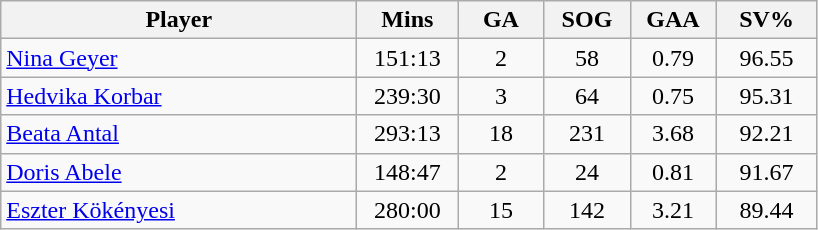<table class="wikitable sortable" style="text-align:center;">
<tr>
<th width="230px">Player</th>
<th width="60px">Mins</th>
<th width="50px">GA</th>
<th width="50px">SOG</th>
<th width="50px">GAA</th>
<th width="60px">SV%</th>
</tr>
<tr align=center>
<td align=left> <a href='#'>Nina Geyer</a></td>
<td>151:13</td>
<td>2</td>
<td>58</td>
<td>0.79</td>
<td>96.55</td>
</tr>
<tr align=center>
<td align=left> <a href='#'>Hedvika Korbar</a></td>
<td>239:30</td>
<td>3</td>
<td>64</td>
<td>0.75</td>
<td>95.31</td>
</tr>
<tr align=center>
<td align=left> <a href='#'>Beata Antal</a></td>
<td>293:13</td>
<td>18</td>
<td>231</td>
<td>3.68</td>
<td>92.21</td>
</tr>
<tr align=center>
<td align=left> <a href='#'>Doris Abele</a></td>
<td>148:47</td>
<td>2</td>
<td>24</td>
<td>0.81</td>
<td>91.67</td>
</tr>
<tr align=center>
<td align=left> <a href='#'>Eszter Kökényesi</a></td>
<td>280:00</td>
<td>15</td>
<td>142</td>
<td>3.21</td>
<td>89.44</td>
</tr>
</table>
